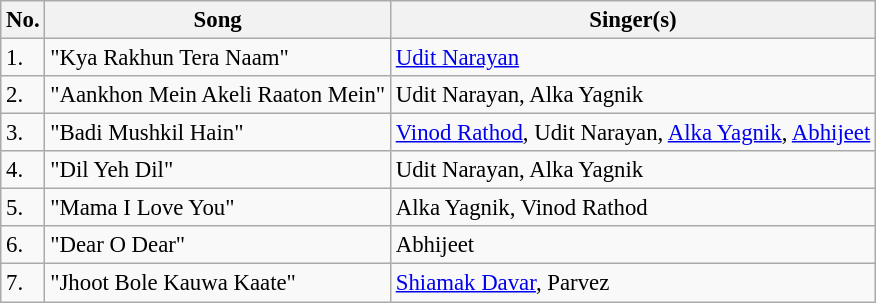<table class="wikitable" style="font-size:95%;">
<tr>
<th>No.</th>
<th>Song</th>
<th>Singer(s)</th>
</tr>
<tr>
<td>1.</td>
<td>"Kya Rakhun Tera Naam"</td>
<td><a href='#'>Udit Narayan</a></td>
</tr>
<tr>
<td>2.</td>
<td>"Aankhon Mein Akeli Raaton Mein"</td>
<td>Udit Narayan, Alka Yagnik</td>
</tr>
<tr>
<td>3.</td>
<td>"Badi Mushkil Hain"</td>
<td><a href='#'>Vinod Rathod</a>, Udit Narayan, <a href='#'>Alka Yagnik</a>, <a href='#'>Abhijeet</a></td>
</tr>
<tr>
<td>4.</td>
<td>"Dil Yeh Dil"</td>
<td>Udit Narayan, Alka Yagnik</td>
</tr>
<tr>
<td>5.</td>
<td>"Mama I Love You"</td>
<td>Alka Yagnik, Vinod Rathod</td>
</tr>
<tr>
<td>6.</td>
<td>"Dear O Dear"</td>
<td>Abhijeet</td>
</tr>
<tr>
<td>7.</td>
<td>"Jhoot Bole Kauwa Kaate"</td>
<td><a href='#'>Shiamak Davar</a>, Parvez</td>
</tr>
</table>
